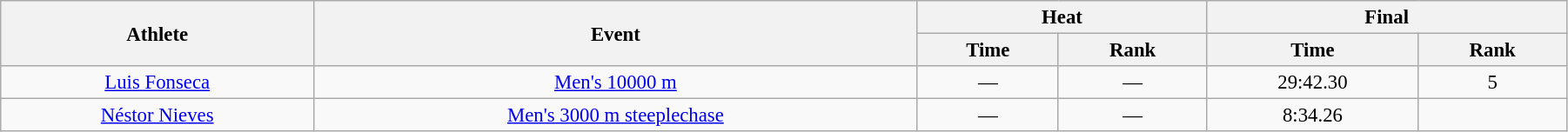<table class="wikitable" style="font-size:95%; text-align:center;" width="95%">
<tr>
<th rowspan="2">Athlete</th>
<th rowspan="2">Event</th>
<th colspan="2">Heat</th>
<th colspan="2">Final</th>
</tr>
<tr>
<th>Time</th>
<th>Rank</th>
<th>Time</th>
<th>Rank</th>
</tr>
<tr>
<td width=20%><a href='#'>Luis Fonseca</a></td>
<td><a href='#'>Men's 10000 m</a></td>
<td>—</td>
<td>—</td>
<td>29:42.30</td>
<td>5</td>
</tr>
<tr>
<td width=20%><a href='#'>Néstor Nieves</a></td>
<td><a href='#'>Men's 3000 m steeplechase</a></td>
<td>—</td>
<td>—</td>
<td>8:34.26</td>
<td></td>
</tr>
</table>
